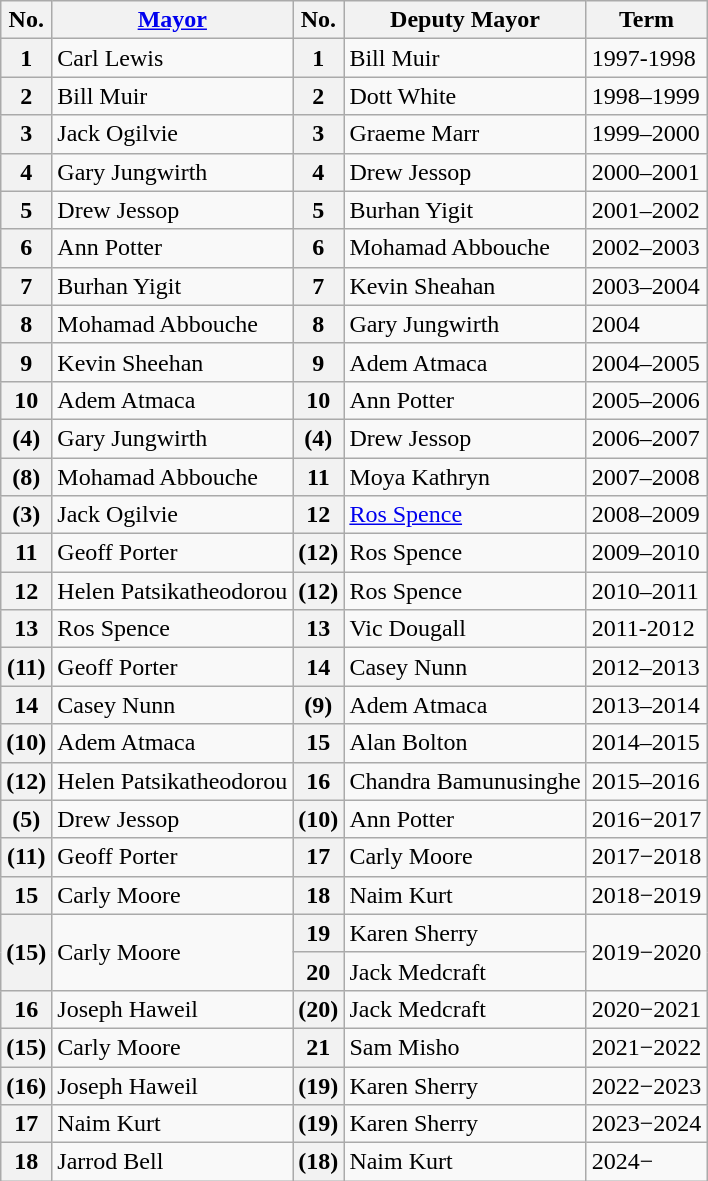<table class="wikitable">
<tr>
<th>No.</th>
<th><a href='#'>Mayor</a></th>
<th>No.</th>
<th>Deputy Mayor</th>
<th>Term</th>
</tr>
<tr>
<th style="text-align:center">1</th>
<td>Carl Lewis</td>
<th style="text-align:center">1</th>
<td>Bill Muir</td>
<td>1997-1998</td>
</tr>
<tr>
<th style="text-align:center">2</th>
<td>Bill Muir</td>
<th style="text-align:center">2</th>
<td>Dott White</td>
<td>1998–1999</td>
</tr>
<tr>
<th style="text-align:center">3</th>
<td>Jack Ogilvie</td>
<th style="text-align:center">3</th>
<td>Graeme Marr</td>
<td>1999–2000</td>
</tr>
<tr>
<th style="text-align:center">4</th>
<td>Gary Jungwirth</td>
<th style="text-align:center">4</th>
<td>Drew Jessop</td>
<td>2000–2001</td>
</tr>
<tr>
<th style="text-align:center">5</th>
<td>Drew Jessop</td>
<th style="text-align:center">5</th>
<td>Burhan Yigit</td>
<td>2001–2002</td>
</tr>
<tr>
<th style="text-align:center">6</th>
<td>Ann Potter</td>
<th style="text-align:center">6</th>
<td>Mohamad Abbouche</td>
<td>2002–2003</td>
</tr>
<tr>
<th style="text-align:center">7</th>
<td>Burhan Yigit</td>
<th style="text-align:center">7</th>
<td>Kevin Sheahan</td>
<td>2003–2004</td>
</tr>
<tr>
<th style="text-align:center">8</th>
<td>Mohamad Abbouche</td>
<th style="text-align:center">8</th>
<td>Gary Jungwirth</td>
<td>2004</td>
</tr>
<tr>
<th style="text-align:center">9</th>
<td>Kevin Sheehan</td>
<th style="text-align:center">9</th>
<td>Adem Atmaca</td>
<td>2004–2005</td>
</tr>
<tr>
<th style="text-align:center">10</th>
<td>Adem Atmaca</td>
<th style="text-align:center">10</th>
<td>Ann Potter</td>
<td>2005–2006</td>
</tr>
<tr>
<th style="text-align:center">(4)</th>
<td>Gary Jungwirth</td>
<th style="text-align:center">(4)</th>
<td>Drew Jessop</td>
<td>2006–2007</td>
</tr>
<tr>
<th style="text-align:center">(8)</th>
<td>Mohamad Abbouche</td>
<th style="text-align:center">11</th>
<td>Moya Kathryn</td>
<td>2007–2008</td>
</tr>
<tr>
<th style="text-align:center">(3)</th>
<td>Jack Ogilvie</td>
<th style="text-align:center">12</th>
<td><a href='#'>Ros Spence</a></td>
<td>2008–2009</td>
</tr>
<tr>
<th style="text-align:center">11</th>
<td>Geoff Porter</td>
<th style="text-align:center">(12)</th>
<td>Ros Spence</td>
<td>2009–2010</td>
</tr>
<tr>
<th style="text-align:center">12</th>
<td>Helen Patsikatheodorou</td>
<th style="text-align:center">(12)</th>
<td>Ros Spence</td>
<td>2010–2011</td>
</tr>
<tr>
<th style="text-align:center">13</th>
<td>Ros Spence</td>
<th style="text-align:center">13</th>
<td>Vic Dougall</td>
<td>2011-2012</td>
</tr>
<tr>
<th style="text-align:center">(11)</th>
<td>Geoff Porter</td>
<th style="text-align:center">14</th>
<td>Casey Nunn</td>
<td>2012–2013</td>
</tr>
<tr>
<th style="text-align:center">14</th>
<td>Casey Nunn</td>
<th style="text-align:center">(9)</th>
<td>Adem Atmaca</td>
<td>2013–2014</td>
</tr>
<tr>
<th style="text-align:center">(10)</th>
<td>Adem Atmaca</td>
<th style="text-align:center">15</th>
<td>Alan Bolton</td>
<td>2014–2015</td>
</tr>
<tr>
<th style="text-align:center">(12)</th>
<td>Helen Patsikatheodorou</td>
<th style="text-align:center">16</th>
<td>Chandra Bamunusinghe</td>
<td>2015–2016</td>
</tr>
<tr>
<th style="text-align:center">(5)</th>
<td>Drew Jessop</td>
<th style="text-align:center">(10)</th>
<td>Ann Potter</td>
<td>2016−2017</td>
</tr>
<tr>
<th style="text-align:center">(11)</th>
<td>Geoff Porter</td>
<th style="text-align:center">17</th>
<td>Carly Moore</td>
<td>2017−2018</td>
</tr>
<tr>
<th style="text-align:center">15</th>
<td>Carly Moore</td>
<th style="text-align:center">18</th>
<td>Naim Kurt</td>
<td>2018−2019</td>
</tr>
<tr>
<th style="text-align:center" rowspan="2">(15)</th>
<td rowspan="2">Carly Moore</td>
<th style="text-align:center">19</th>
<td>Karen Sherry</td>
<td rowspan="2">2019−2020 </td>
</tr>
<tr>
<th style="text-align:center">20</th>
<td>Jack Medcraft</td>
</tr>
<tr>
<th style="text-align:center">16</th>
<td>Joseph Haweil</td>
<th style="text-align:center">(20)</th>
<td>Jack Medcraft</td>
<td>2020−2021</td>
</tr>
<tr>
<th style="text-align:center">(15)</th>
<td>Carly Moore</td>
<th style="text-align:center">21</th>
<td>Sam Misho</td>
<td>2021−2022</td>
</tr>
<tr>
<th style="text-align:center">(16)</th>
<td>Joseph Haweil</td>
<th style="text-align:center">(19)</th>
<td>Karen Sherry</td>
<td>2022−2023</td>
</tr>
<tr>
<th style="text-align:center">17</th>
<td>Naim Kurt</td>
<th style="text-align:center">(19)</th>
<td>Karen Sherry</td>
<td>2023−2024</td>
</tr>
<tr>
<th style="text-align:center">18</th>
<td>Jarrod Bell</td>
<th style="text-align:center">(18)</th>
<td>Naim Kurt</td>
<td>2024−</td>
</tr>
</table>
